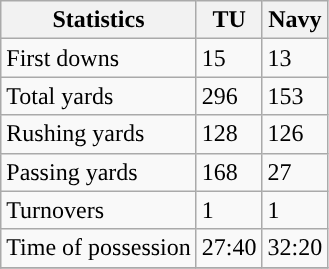<table class="wikitable" style="float: left;">
<tr>
<th>Statistics</th>
<th>TU</th>
<th>Navy</th>
</tr>
<tr>
<td>First downs</td>
<td>15</td>
<td>13</td>
</tr>
<tr>
<td>Total yards</td>
<td>296</td>
<td>153</td>
</tr>
<tr>
<td>Rushing yards</td>
<td>128</td>
<td>126</td>
</tr>
<tr>
<td>Passing yards</td>
<td>168</td>
<td>27</td>
</tr>
<tr>
<td>Turnovers</td>
<td>1</td>
<td>1</td>
</tr>
<tr>
<td>Time of possession</td>
<td>27:40</td>
<td>32:20</td>
</tr>
<tr>
</tr>
</table>
